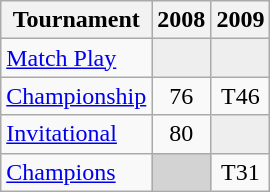<table class="wikitable" style="text-align:center;">
<tr>
<th>Tournament</th>
<th>2008</th>
<th>2009</th>
</tr>
<tr>
<td align="left"><a href='#'>Match Play</a></td>
<td style="background:#eeeeee;"></td>
<td style="background:#eeeeee;"></td>
</tr>
<tr>
<td align="left"><a href='#'>Championship</a></td>
<td>76</td>
<td>T46</td>
</tr>
<tr>
<td align="left"><a href='#'>Invitational</a></td>
<td>80</td>
<td style="background:#eeeeee;"></td>
</tr>
<tr>
<td align="left"><a href='#'>Champions</a></td>
<td style="background:#D3D3D3;"></td>
<td>T31</td>
</tr>
</table>
